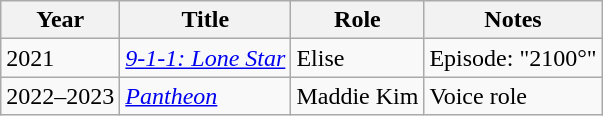<table class="wikitable sortable">
<tr>
<th>Year</th>
<th>Title</th>
<th>Role</th>
<th class="unsortable">Notes</th>
</tr>
<tr>
<td>2021</td>
<td><em><a href='#'>9-1-1: Lone Star</a></em></td>
<td>Elise</td>
<td>Episode: "2100°"</td>
</tr>
<tr>
<td>2022–2023</td>
<td><em><a href='#'>Pantheon</a></em></td>
<td>Maddie Kim</td>
<td>Voice role</td>
</tr>
</table>
